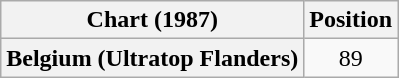<table class="wikitable plainrowheaders" style="text-align:center">
<tr>
<th scope="col">Chart (1987)</th>
<th scope="col">Position</th>
</tr>
<tr>
<th scope="row">Belgium (Ultratop Flanders)</th>
<td>89</td>
</tr>
</table>
